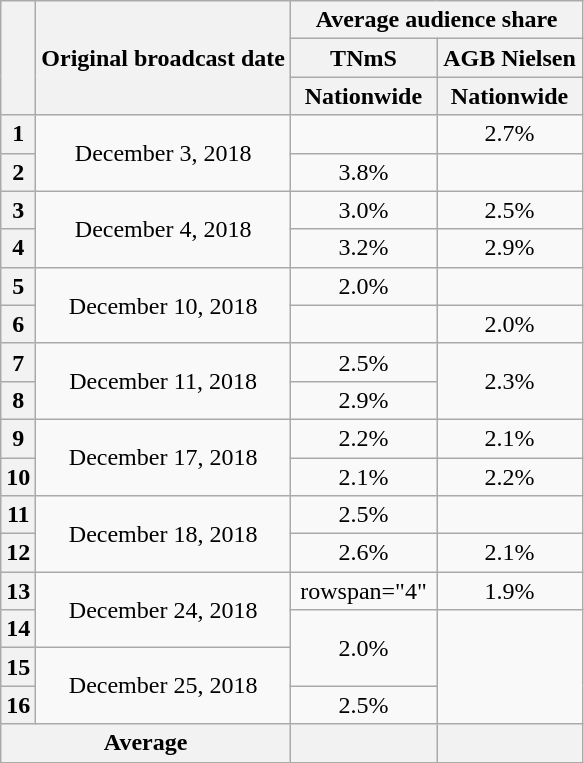<table class="wikitable" style="text-align:center">
<tr>
<th rowspan="3"></th>
<th rowspan="3">Original broadcast date</th>
<th colspan="2">Average audience share</th>
</tr>
<tr>
<th>TNmS</th>
<th>AGB Nielsen</th>
</tr>
<tr>
<th width="90">Nationwide</th>
<th width="90">Nationwide</th>
</tr>
<tr>
<th>1</th>
<td rowspan="2">December 3, 2018</td>
<td></td>
<td>2.7%</td>
</tr>
<tr>
<th>2</th>
<td>3.8%</td>
<td></td>
</tr>
<tr>
<th>3</th>
<td rowspan="2">December 4, 2018</td>
<td>3.0%</td>
<td>2.5%</td>
</tr>
<tr>
<th>4</th>
<td>3.2%</td>
<td>2.9%</td>
</tr>
<tr>
<th>5</th>
<td rowspan="2">December 10, 2018</td>
<td>2.0%</td>
<td></td>
</tr>
<tr>
<th>6</th>
<td></td>
<td>2.0%</td>
</tr>
<tr>
<th>7</th>
<td rowspan="2">December 11, 2018</td>
<td>2.5%</td>
<td rowspan="2">2.3%</td>
</tr>
<tr>
<th>8</th>
<td>2.9%</td>
</tr>
<tr>
<th>9</th>
<td rowspan="2">December 17, 2018</td>
<td>2.2%</td>
<td>2.1%</td>
</tr>
<tr>
<th>10</th>
<td>2.1%</td>
<td>2.2%</td>
</tr>
<tr>
<th>11</th>
<td rowspan="2">December 18, 2018</td>
<td>2.5%</td>
<td></td>
</tr>
<tr>
<th>12</th>
<td>2.6%</td>
<td>2.1%</td>
</tr>
<tr>
<th>13</th>
<td rowspan="2">December 24, 2018</td>
<td>rowspan="4" </td>
<td>1.9%</td>
</tr>
<tr>
<th>14</th>
<td rowspan="2">2.0%</td>
</tr>
<tr>
<th>15</th>
<td rowspan="2">December 25, 2018</td>
</tr>
<tr>
<th>16</th>
<td>2.5%</td>
</tr>
<tr>
<th colspan="2">Average</th>
<th></th>
<th></th>
</tr>
</table>
